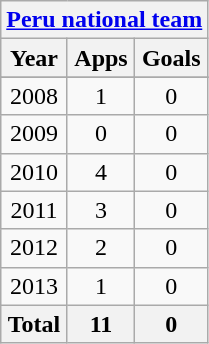<table class="wikitable" style="text-align:center">
<tr>
<th colspan=3><a href='#'>Peru national team</a></th>
</tr>
<tr>
<th>Year</th>
<th>Apps</th>
<th>Goals</th>
</tr>
<tr>
</tr>
<tr>
<td>2008</td>
<td>1</td>
<td>0</td>
</tr>
<tr>
<td>2009</td>
<td>0</td>
<td>0</td>
</tr>
<tr>
<td>2010</td>
<td>4</td>
<td>0</td>
</tr>
<tr>
<td>2011</td>
<td>3</td>
<td>0</td>
</tr>
<tr>
<td>2012</td>
<td>2</td>
<td>0</td>
</tr>
<tr>
<td>2013</td>
<td>1</td>
<td>0</td>
</tr>
<tr>
<th>Total</th>
<th>11</th>
<th>0</th>
</tr>
</table>
